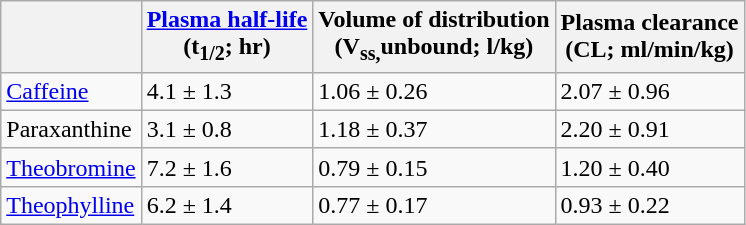<table class="wikitable">
<tr>
<th></th>
<th><a href='#'>Plasma half-life</a><br>(t<sub>1/2</sub>; hr)</th>
<th>Volume of distribution<br>(V<sub>ss,</sub>unbound; l/kg)</th>
<th>Plasma clearance<br>(CL; ml/min/kg)</th>
</tr>
<tr>
<td><a href='#'>Caffeine</a></td>
<td>4.1 ± 1.3</td>
<td>1.06 ± 0.26</td>
<td>2.07 ± 0.96</td>
</tr>
<tr>
<td>Paraxanthine</td>
<td>3.1 ± 0.8</td>
<td>1.18 ± 0.37</td>
<td>2.20 ± 0.91</td>
</tr>
<tr>
<td><a href='#'>Theobromine</a></td>
<td>7.2 ± 1.6</td>
<td>0.79 ± 0.15</td>
<td>1.20 ± 0.40</td>
</tr>
<tr>
<td><a href='#'>Theophylline</a></td>
<td>6.2 ± 1.4</td>
<td>0.77 ± 0.17</td>
<td>0.93 ± 0.22</td>
</tr>
</table>
